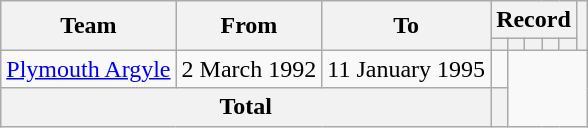<table class="wikitable" style="text-align: center">
<tr>
<th rowspan="2">Team</th>
<th rowspan="2">From</th>
<th rowspan="2">To</th>
<th colspan="5">Record</th>
<th rowspan="2"></th>
</tr>
<tr>
<th></th>
<th></th>
<th></th>
<th></th>
<th></th>
</tr>
<tr>
<td align=left><a href='#'>Plymouth Argyle</a></td>
<td align=left>2 March 1992</td>
<td align=left>11 January 1995<br></td>
<td></td>
</tr>
<tr>
<th colspan="3">Total<br></th>
<th></th>
</tr>
</table>
